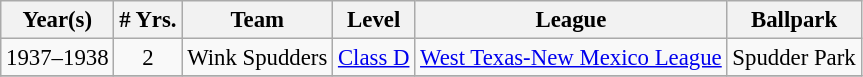<table class="wikitable" style="text-align:center; font-size: 95%;">
<tr>
<th>Year(s)</th>
<th># Yrs.</th>
<th>Team</th>
<th>Level</th>
<th>League</th>
<th>Ballpark</th>
</tr>
<tr>
<td>1937–1938</td>
<td>2</td>
<td>Wink Spudders</td>
<td><a href='#'>Class D</a></td>
<td><a href='#'>West Texas-New Mexico League</a></td>
<td>Spudder Park</td>
</tr>
<tr>
</tr>
</table>
